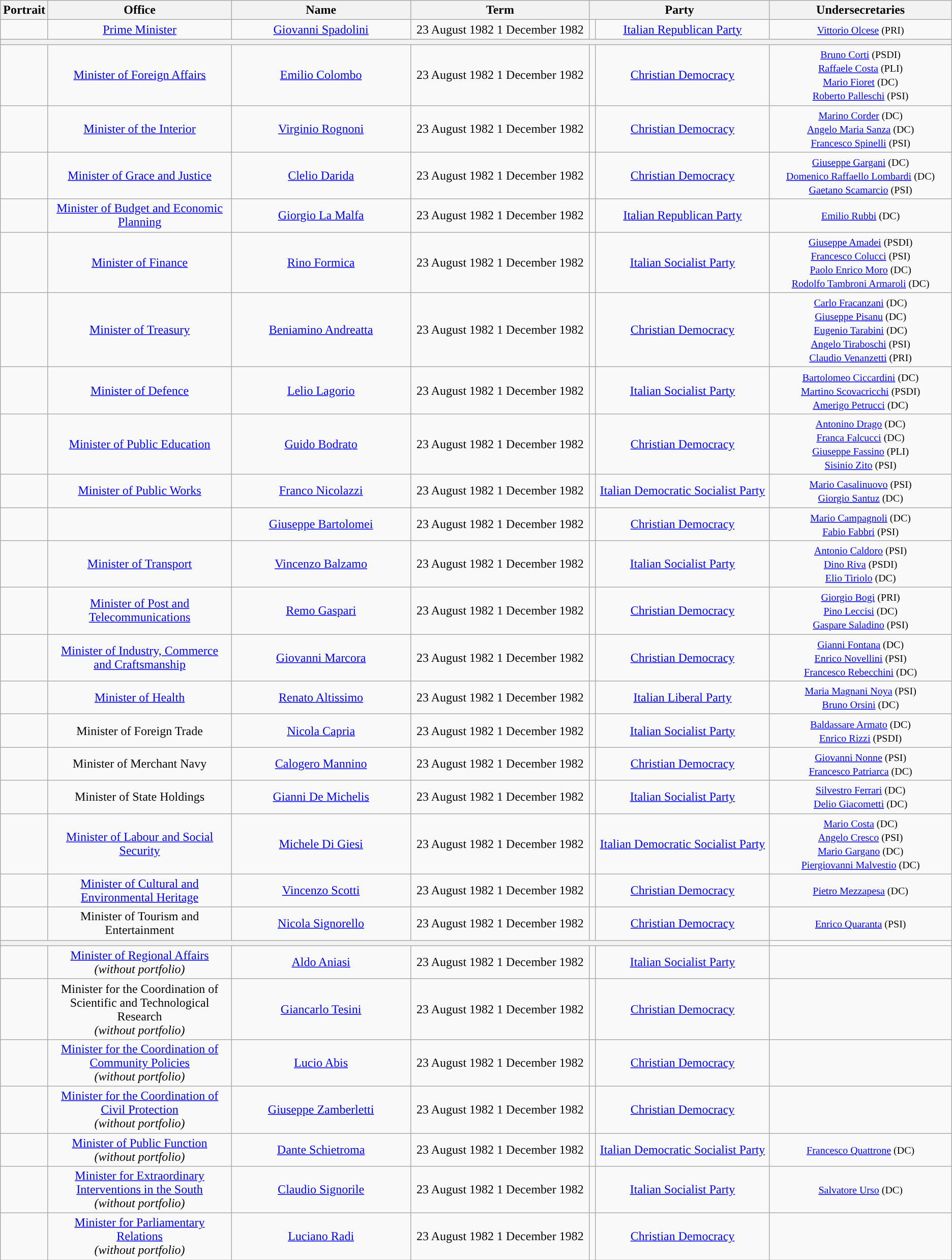<table class="wikitable" style="text-align:center">
<tr>
<th>Portrait</th>
<th width=20%>Office</th>
<th width=20%>Name</th>
<th width=20%>Term</th>
<th width=20% colspan=2>Party</th>
<th width=20%>Undersecretaries</th>
</tr>
<tr>
<td></td>
<td><a href='#'>Prime Minister</a></td>
<td><a href='#'>Giovanni Spadolini</a></td>
<td>23 August 1982  1 December 1982</td>
<td style="background:"></td>
<td><a href='#'>Italian Republican Party</a></td>
<td><small><a href='#'>Vittorio Olcese</a> (PRI)</small></td>
</tr>
<tr>
<th colspan="7"></th>
</tr>
<tr>
<td></td>
<td><a href='#'>Minister of Foreign Affairs</a></td>
<td><a href='#'>Emilio Colombo</a></td>
<td>23 August 1982  1 December 1982</td>
<td style="background:"></td>
<td><a href='#'>Christian Democracy</a></td>
<td><small><a href='#'>Bruno Corti</a> (PSDI) <br> <a href='#'>Raffaele Costa</a> (PLI) <br> <a href='#'>Mario Fioret</a> (DC) <br> <a href='#'>Roberto Palleschi</a> (PSI)</small></td>
</tr>
<tr>
<td></td>
<td><a href='#'>Minister of the Interior</a></td>
<td><a href='#'>Virginio Rognoni</a></td>
<td>23 August 1982  1 December 1982</td>
<td style="background:"></td>
<td><a href='#'>Christian Democracy</a></td>
<td><small><a href='#'>Marino Corder</a> (DC) <br> <a href='#'>Angelo Maria Sanza</a> (DC) <br> <a href='#'>Francesco Spinelli</a> (PSI)</small></td>
</tr>
<tr>
<td></td>
<td><a href='#'>Minister of Grace and Justice</a></td>
<td><a href='#'>Clelio Darida</a></td>
<td>23 August 1982  1 December 1982</td>
<td style="background:"></td>
<td><a href='#'>Christian Democracy</a></td>
<td><small><a href='#'>Giuseppe Gargani</a> (DC) <br> <a href='#'>Domenico Raffaello Lombardi</a> (DC) <br> <a href='#'>Gaetano Scamarcio</a> (PSI)</small></td>
</tr>
<tr>
<td></td>
<td><a href='#'>Minister of Budget and Economic Planning</a></td>
<td><a href='#'>Giorgio La Malfa</a></td>
<td>23 August 1982  1 December 1982</td>
<td style="background:"></td>
<td><a href='#'>Italian Republican Party</a></td>
<td><small><a href='#'>Emilio Rubbi</a> (DC)</small></td>
</tr>
<tr>
<td></td>
<td><a href='#'>Minister of Finance</a></td>
<td><a href='#'>Rino Formica</a></td>
<td>23 August 1982  1 December 1982</td>
<td style="background:"></td>
<td><a href='#'>Italian Socialist Party</a></td>
<td><small><a href='#'>Giuseppe Amadei</a> (PSDI) <br> <a href='#'>Francesco Colucci</a> (PSI) <br> <a href='#'>Paolo Enrico Moro</a> (DC) <br> <a href='#'>Rodolfo Tambroni Armaroli</a> (DC)</small></td>
</tr>
<tr>
<td></td>
<td><a href='#'>Minister of Treasury</a></td>
<td><a href='#'>Beniamino Andreatta</a></td>
<td>23 August 1982  1 December 1982</td>
<td style="background:"></td>
<td><a href='#'>Christian Democracy</a></td>
<td><small><a href='#'>Carlo Fracanzani</a> (DC) <br> <a href='#'>Giuseppe Pisanu</a> (DC) <br> <a href='#'>Eugenio Tarabini</a> (DC) <br> <a href='#'>Angelo Tiraboschi</a> (PSI) <br> <a href='#'>Claudio Venanzetti</a> (PRI)</small></td>
</tr>
<tr>
<td></td>
<td><a href='#'>Minister of Defence</a></td>
<td><a href='#'>Lelio Lagorio</a></td>
<td>23 August 1982  1 December 1982</td>
<td style="background:"></td>
<td><a href='#'>Italian Socialist Party</a></td>
<td><small><a href='#'>Bartolomeo Ciccardini</a> (DC) <br> <a href='#'>Martino Scovacricchi</a> (PSDI) <br> <a href='#'>Amerigo Petrucci</a> (DC)</small></td>
</tr>
<tr>
<td></td>
<td><a href='#'>Minister of Public Education</a></td>
<td><a href='#'>Guido Bodrato</a></td>
<td>23 August 1982  1 December 1982</td>
<td style="background:"></td>
<td><a href='#'>Christian Democracy</a></td>
<td><small><a href='#'>Antonino Drago</a> (DC) <br> <a href='#'>Franca Falcucci</a> (DC) <br> <a href='#'>Giuseppe Fassino</a> (PLI) <br> <a href='#'>Sisinio Zito</a> (PSI)</small></td>
</tr>
<tr>
<td></td>
<td><a href='#'>Minister of Public Works</a></td>
<td><a href='#'>Franco Nicolazzi</a></td>
<td>23 August 1982  1 December 1982</td>
<td style="background:"></td>
<td><a href='#'>Italian Democratic Socialist Party</a></td>
<td><small><a href='#'>Mario Casalinuovo</a> (PSI) <br> <a href='#'>Giorgio Santuz</a> (DC)</small></td>
</tr>
<tr>
<td></td>
<td></td>
<td><a href='#'>Giuseppe Bartolomei</a></td>
<td>23 August 1982  1 December 1982</td>
<td style="background:"></td>
<td><a href='#'>Christian Democracy</a></td>
<td><small><a href='#'>Mario Campagnoli</a> (DC) <br> <a href='#'>Fabio Fabbri</a> (PSI)</small></td>
</tr>
<tr>
<td></td>
<td><a href='#'>Minister of Transport</a></td>
<td><a href='#'>Vincenzo Balzamo</a></td>
<td>23 August 1982  1 December 1982</td>
<td style="background:"></td>
<td><a href='#'>Italian Socialist Party</a></td>
<td><small><a href='#'>Antonio Caldoro</a> (PSI) <br> <a href='#'>Dino Riva</a> (PSDI) <br> <a href='#'>Elio Tiriolo</a> (DC)</small></td>
</tr>
<tr>
<td></td>
<td><a href='#'>Minister of Post and Telecommunications</a></td>
<td><a href='#'>Remo Gaspari</a></td>
<td>23 August 1982  1 December 1982</td>
<td style="background:"></td>
<td><a href='#'>Christian Democracy</a></td>
<td><small><a href='#'>Giorgio Bogi</a> (PRI) <br> <a href='#'>Pino Leccisi</a> (DC) <br> <a href='#'>Gaspare Saladino</a> (PSI)</small></td>
</tr>
<tr>
<td></td>
<td><a href='#'>Minister of Industry, Commerce and Craftsmanship</a></td>
<td><a href='#'>Giovanni Marcora</a></td>
<td>23 August 1982  1 December 1982</td>
<td style="background:"></td>
<td><a href='#'>Christian Democracy</a></td>
<td><small><a href='#'>Gianni Fontana</a> (DC) <br> <a href='#'>Enrico Novellini</a> (PSI) <br> <a href='#'>Francesco Rebecchini</a> (DC)</small></td>
</tr>
<tr>
<td></td>
<td><a href='#'>Minister of Health</a></td>
<td><a href='#'>Renato Altissimo</a></td>
<td>23 August 1982  1 December 1982</td>
<td style="background:"></td>
<td><a href='#'>Italian Liberal Party</a></td>
<td><small><a href='#'>Maria Magnani Noya</a> (PSI) <br> <a href='#'>Bruno Orsini</a> (DC)</small></td>
</tr>
<tr>
<td></td>
<td>Minister of Foreign Trade</td>
<td><a href='#'>Nicola Capria</a></td>
<td>23 August 1982  1 December 1982</td>
<td style="background:"></td>
<td><a href='#'>Italian Socialist Party</a></td>
<td><small><a href='#'>Baldassare Armato</a> (DC) <br> <a href='#'>Enrico Rizzi</a> (PSDI)</small></td>
</tr>
<tr>
<td></td>
<td>Minister of Merchant Navy</td>
<td><a href='#'>Calogero Mannino</a></td>
<td>23 August 1982  1 December 1982</td>
<td style="background:"></td>
<td><a href='#'>Christian Democracy</a></td>
<td><small><a href='#'>Giovanni Nonne</a> (PSI) <br> <a href='#'>Francesco Patriarca</a> (DC)</small></td>
</tr>
<tr>
<td></td>
<td>Minister of State Holdings</td>
<td><a href='#'>Gianni De Michelis</a></td>
<td>23 August 1982  1 December 1982</td>
<td style="background:"></td>
<td><a href='#'>Italian Socialist Party</a></td>
<td><small><a href='#'>Silvestro Ferrari</a> (DC) <br> <a href='#'>Delio Giacometti</a> (DC)</small></td>
</tr>
<tr>
<td></td>
<td><a href='#'>Minister of Labour and Social Security</a></td>
<td><a href='#'>Michele Di Giesi</a></td>
<td>23 August 1982  1 December 1982</td>
<td style="background:"></td>
<td><a href='#'>Italian Democratic Socialist Party</a></td>
<td><small><a href='#'>Mario Costa</a> (DC) <br> <a href='#'>Angelo Cresco</a> (PSI) <br> <a href='#'>Mario Gargano</a> (DC) <br> <a href='#'>Piergiovanni Malvestio</a> (DC)</small></td>
</tr>
<tr>
<td></td>
<td><a href='#'>Minister of Cultural and Environmental Heritage</a></td>
<td><a href='#'>Vincenzo Scotti</a></td>
<td>23 August 1982  1 December 1982</td>
<td style="background:"></td>
<td><a href='#'>Christian Democracy</a></td>
<td><small><a href='#'>Pietro Mezzapesa</a> (DC)</small></td>
</tr>
<tr>
<td></td>
<td>Minister of Tourism and Entertainment</td>
<td><a href='#'>Nicola Signorello</a></td>
<td>23 August 1982  1 December 1982</td>
<td style="background:"></td>
<td><a href='#'>Christian Democracy</a></td>
<td><small><a href='#'>Enrico Quaranta</a> (PSI)</small></td>
</tr>
<tr>
<th colspan="6"></th>
</tr>
<tr>
<td></td>
<td><a href='#'>Minister of Regional Affairs</a> <br> <em>(without portfolio)</em></td>
<td><a href='#'>Aldo Aniasi</a></td>
<td>23 August 1982  1 December 1982</td>
<td style="background:"></td>
<td><a href='#'>Italian Socialist Party</a></td>
<td></td>
</tr>
<tr>
<td></td>
<td>Minister for the Coordination of Scientific and Technological Research <br> <em>(without portfolio)</em></td>
<td><a href='#'>Giancarlo Tesini</a></td>
<td>23 August 1982  1 December 1982</td>
<td style="background:"></td>
<td><a href='#'>Christian Democracy</a></td>
<td></td>
</tr>
<tr>
<td></td>
<td><a href='#'>Minister for the Coordination of Community Policies</a> <br> <em>(without portfolio)</em></td>
<td><a href='#'>Lucio Abis</a></td>
<td>23 August 1982  1 December 1982</td>
<td style="background:"></td>
<td><a href='#'>Christian Democracy</a></td>
<td></td>
</tr>
<tr>
<td></td>
<td><a href='#'>Minister for the Coordination of Civil Protection</a> <br> <em>(without portfolio)</em></td>
<td><a href='#'>Giuseppe Zamberletti</a></td>
<td>23 August 1982  1 December 1982</td>
<td style="background:"></td>
<td><a href='#'>Christian Democracy</a></td>
<td></td>
</tr>
<tr>
<td></td>
<td><a href='#'>Minister of Public Function</a> <br> <em>(without portfolio)</em></td>
<td><a href='#'>Dante Schietroma</a></td>
<td>23 August 1982  1 December 1982</td>
<td style="background:"></td>
<td><a href='#'>Italian Democratic Socialist Party</a></td>
<td><small><a href='#'>Francesco Quattrone</a> (DC)</small></td>
</tr>
<tr>
<td></td>
<td><a href='#'>Minister for Extraordinary Interventions in the South</a> <br> <em>(without portfolio)</em></td>
<td><a href='#'>Claudio Signorile</a></td>
<td>23 August 1982  1 December 1982</td>
<td style="background:"></td>
<td><a href='#'>Italian Socialist Party</a></td>
<td><small><a href='#'>Salvatore Urso</a> (DC)</small></td>
</tr>
<tr>
<td></td>
<td><a href='#'>Minister for Parliamentary Relations</a> <br> <em>(without portfolio)</em></td>
<td><a href='#'>Luciano Radi</a></td>
<td>23 August 1982  1 December 1982</td>
<td style="background:"></td>
<td><a href='#'>Christian Democracy</a></td>
<td></td>
</tr>
</table>
